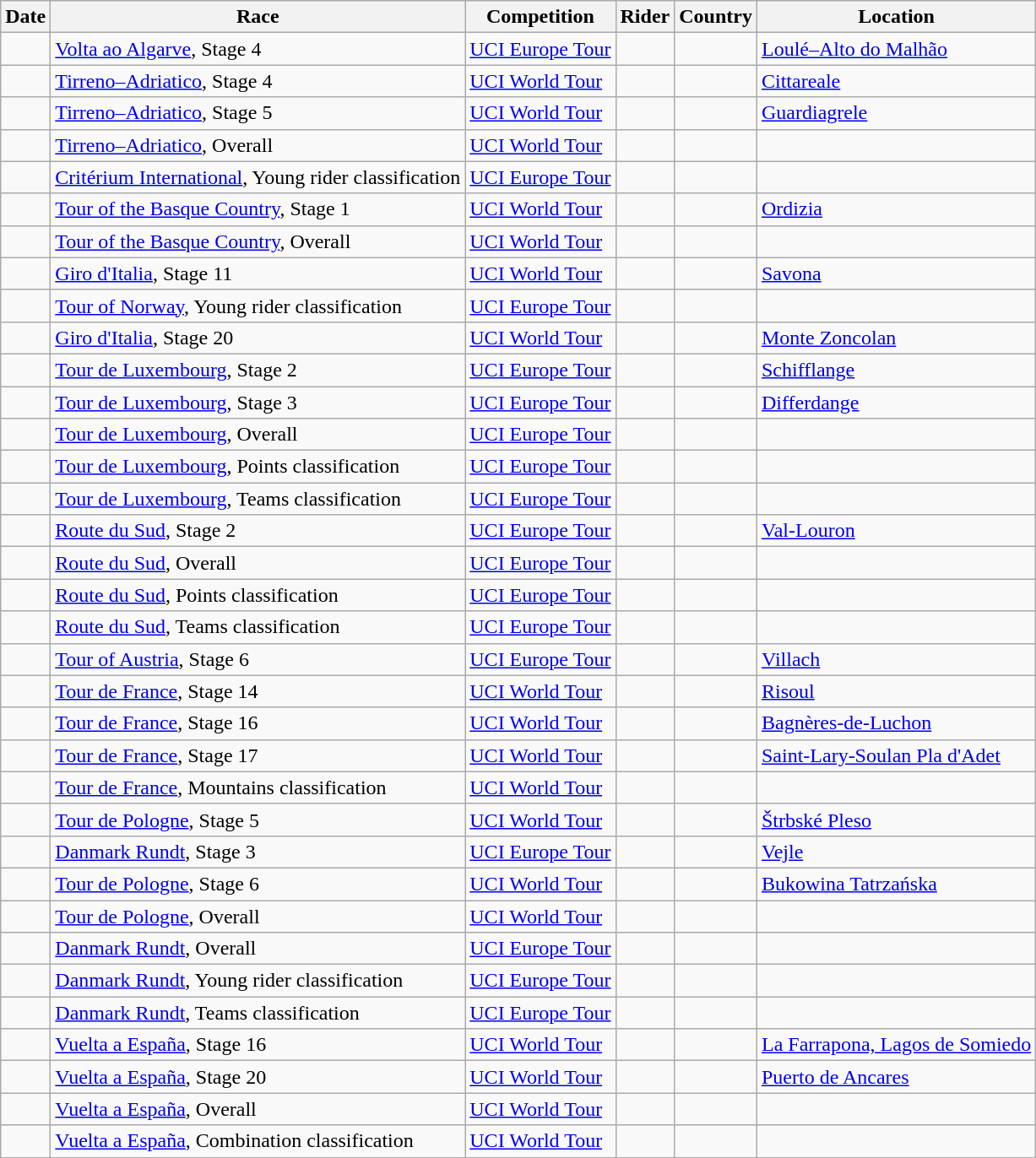<table class="wikitable sortable">
<tr>
<th>Date</th>
<th>Race</th>
<th>Competition</th>
<th>Rider</th>
<th>Country</th>
<th>Location</th>
</tr>
<tr>
<td></td>
<td><a href='#'>Volta ao Algarve</a>, Stage 4</td>
<td><a href='#'>UCI Europe Tour</a></td>
<td></td>
<td></td>
<td><a href='#'>Loulé–Alto do Malhão</a></td>
</tr>
<tr>
<td></td>
<td><a href='#'>Tirreno–Adriatico</a>, Stage 4</td>
<td><a href='#'>UCI World Tour</a></td>
<td></td>
<td></td>
<td><a href='#'>Cittareale</a></td>
</tr>
<tr>
<td></td>
<td><a href='#'>Tirreno–Adriatico</a>, Stage 5</td>
<td><a href='#'>UCI World Tour</a></td>
<td></td>
<td></td>
<td><a href='#'>Guardiagrele</a></td>
</tr>
<tr>
<td></td>
<td><a href='#'>Tirreno–Adriatico</a>, Overall</td>
<td><a href='#'>UCI World Tour</a></td>
<td></td>
<td></td>
<td></td>
</tr>
<tr>
<td></td>
<td><a href='#'>Critérium International</a>, Young rider classification</td>
<td><a href='#'>UCI Europe Tour</a></td>
<td></td>
<td></td>
<td></td>
</tr>
<tr>
<td></td>
<td><a href='#'>Tour of the Basque Country</a>, Stage 1</td>
<td><a href='#'>UCI World Tour</a></td>
<td></td>
<td></td>
<td><a href='#'>Ordizia</a></td>
</tr>
<tr>
<td></td>
<td><a href='#'>Tour of the Basque Country</a>, Overall</td>
<td><a href='#'>UCI World Tour</a></td>
<td></td>
<td></td>
<td></td>
</tr>
<tr>
<td></td>
<td><a href='#'>Giro d'Italia</a>, Stage 11</td>
<td><a href='#'>UCI World Tour</a></td>
<td></td>
<td></td>
<td><a href='#'>Savona</a></td>
</tr>
<tr>
<td></td>
<td><a href='#'>Tour of Norway</a>, Young rider classification</td>
<td><a href='#'>UCI Europe Tour</a></td>
<td></td>
<td></td>
<td></td>
</tr>
<tr>
<td></td>
<td><a href='#'>Giro d'Italia</a>, Stage 20</td>
<td><a href='#'>UCI World Tour</a></td>
<td></td>
<td></td>
<td><a href='#'>Monte Zoncolan</a></td>
</tr>
<tr>
<td></td>
<td><a href='#'>Tour de Luxembourg</a>, Stage 2</td>
<td><a href='#'>UCI Europe Tour</a></td>
<td></td>
<td></td>
<td><a href='#'>Schifflange</a></td>
</tr>
<tr>
<td></td>
<td><a href='#'>Tour de Luxembourg</a>, Stage 3</td>
<td><a href='#'>UCI Europe Tour</a></td>
<td></td>
<td></td>
<td><a href='#'>Differdange</a></td>
</tr>
<tr>
<td></td>
<td><a href='#'>Tour de Luxembourg</a>, Overall</td>
<td><a href='#'>UCI Europe Tour</a></td>
<td></td>
<td></td>
<td></td>
</tr>
<tr>
<td></td>
<td><a href='#'>Tour de Luxembourg</a>, Points classification</td>
<td><a href='#'>UCI Europe Tour</a></td>
<td></td>
<td></td>
<td></td>
</tr>
<tr>
<td></td>
<td><a href='#'>Tour de Luxembourg</a>, Teams classification</td>
<td><a href='#'>UCI Europe Tour</a></td>
<td align="center"></td>
<td></td>
<td></td>
</tr>
<tr>
<td></td>
<td><a href='#'>Route du Sud</a>, Stage 2</td>
<td><a href='#'>UCI Europe Tour</a></td>
<td></td>
<td></td>
<td><a href='#'>Val-Louron</a></td>
</tr>
<tr>
<td></td>
<td><a href='#'>Route du Sud</a>, Overall</td>
<td><a href='#'>UCI Europe Tour</a></td>
<td></td>
<td></td>
<td></td>
</tr>
<tr>
<td></td>
<td><a href='#'>Route du Sud</a>, Points classification</td>
<td><a href='#'>UCI Europe Tour</a></td>
<td></td>
<td></td>
<td></td>
</tr>
<tr>
<td></td>
<td><a href='#'>Route du Sud</a>, Teams classification</td>
<td><a href='#'>UCI Europe Tour</a></td>
<td align="center"></td>
<td></td>
<td></td>
</tr>
<tr>
<td></td>
<td><a href='#'>Tour of Austria</a>, Stage 6</td>
<td><a href='#'>UCI Europe Tour</a></td>
<td></td>
<td></td>
<td><a href='#'>Villach</a></td>
</tr>
<tr>
<td></td>
<td><a href='#'>Tour de France</a>, Stage 14</td>
<td><a href='#'>UCI World Tour</a></td>
<td></td>
<td></td>
<td><a href='#'>Risoul</a></td>
</tr>
<tr>
<td></td>
<td><a href='#'>Tour de France</a>, Stage 16</td>
<td><a href='#'>UCI World Tour</a></td>
<td></td>
<td></td>
<td><a href='#'>Bagnères-de-Luchon</a></td>
</tr>
<tr>
<td></td>
<td><a href='#'>Tour de France</a>, Stage 17</td>
<td><a href='#'>UCI World Tour</a></td>
<td></td>
<td></td>
<td><a href='#'>Saint-Lary-Soulan Pla d'Adet</a></td>
</tr>
<tr>
<td></td>
<td><a href='#'>Tour de France</a>, Mountains classification</td>
<td><a href='#'>UCI World Tour</a></td>
<td></td>
<td></td>
<td></td>
</tr>
<tr>
<td></td>
<td><a href='#'>Tour de Pologne</a>, Stage 5</td>
<td><a href='#'>UCI World Tour</a></td>
<td></td>
<td></td>
<td><a href='#'>Štrbské Pleso</a></td>
</tr>
<tr>
<td></td>
<td><a href='#'>Danmark Rundt</a>, Stage 3</td>
<td><a href='#'>UCI Europe Tour</a></td>
<td></td>
<td></td>
<td><a href='#'>Vejle</a></td>
</tr>
<tr>
<td></td>
<td><a href='#'>Tour de Pologne</a>, Stage 6</td>
<td><a href='#'>UCI World Tour</a></td>
<td></td>
<td></td>
<td><a href='#'>Bukowina Tatrzańska</a></td>
</tr>
<tr>
<td></td>
<td><a href='#'>Tour de Pologne</a>, Overall</td>
<td><a href='#'>UCI World Tour</a></td>
<td></td>
<td></td>
<td></td>
</tr>
<tr>
<td></td>
<td><a href='#'>Danmark Rundt</a>, Overall</td>
<td><a href='#'>UCI Europe Tour</a></td>
<td></td>
<td></td>
<td></td>
</tr>
<tr>
<td></td>
<td><a href='#'>Danmark Rundt</a>, Young rider classification</td>
<td><a href='#'>UCI Europe Tour</a></td>
<td></td>
<td></td>
<td></td>
</tr>
<tr>
<td></td>
<td><a href='#'>Danmark Rundt</a>, Teams classification</td>
<td><a href='#'>UCI Europe Tour</a></td>
<td align="center"></td>
<td></td>
<td></td>
</tr>
<tr>
<td></td>
<td><a href='#'>Vuelta a España</a>, Stage 16</td>
<td><a href='#'>UCI World Tour</a></td>
<td></td>
<td></td>
<td><a href='#'>La Farrapona, Lagos de Somiedo</a></td>
</tr>
<tr>
<td></td>
<td><a href='#'>Vuelta a España</a>, Stage 20</td>
<td><a href='#'>UCI World Tour</a></td>
<td></td>
<td></td>
<td><a href='#'>Puerto de Ancares</a></td>
</tr>
<tr>
<td></td>
<td><a href='#'>Vuelta a España</a>, Overall</td>
<td><a href='#'>UCI World Tour</a></td>
<td></td>
<td></td>
<td></td>
</tr>
<tr>
<td></td>
<td><a href='#'>Vuelta a España</a>, Combination classification</td>
<td><a href='#'>UCI World Tour</a></td>
<td></td>
<td></td>
<td></td>
</tr>
</table>
